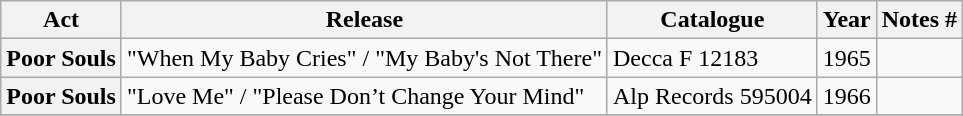<table class="wikitable plainrowheaders sortable">
<tr>
<th scope="col" class="unsortable">Act</th>
<th scope="col">Release</th>
<th scope="col">Catalogue</th>
<th scope="col">Year</th>
<th scope="col" class="unsortable">Notes #</th>
</tr>
<tr>
<th scope="row">Poor Souls</th>
<td>"When My Baby Cries" / "My Baby's Not There"</td>
<td>Decca  F 12183</td>
<td>1965</td>
<td></td>
</tr>
<tr>
<th scope="row">Poor Souls</th>
<td>"Love Me" / "Please Don’t Change Your Mind"</td>
<td>Alp Records 595004</td>
<td>1966</td>
<td></td>
</tr>
<tr>
</tr>
</table>
